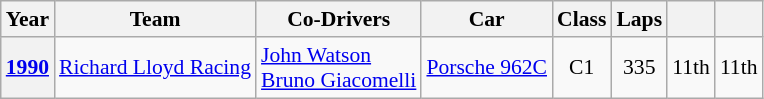<table class="wikitable" style="text-align:center; font-size:90%">
<tr>
<th>Year</th>
<th>Team</th>
<th>Co-Drivers</th>
<th>Car</th>
<th>Class</th>
<th>Laps</th>
<th></th>
<th></th>
</tr>
<tr>
<th><a href='#'>1990</a></th>
<td align="left" nowrap> <a href='#'>Richard Lloyd Racing</a></td>
<td align="left" nowrap> <a href='#'>John Watson</a><br> <a href='#'>Bruno Giacomelli</a></td>
<td align="left" nowrap><a href='#'>Porsche 962C</a></td>
<td>C1</td>
<td>335</td>
<td>11th</td>
<td>11th</td>
</tr>
</table>
